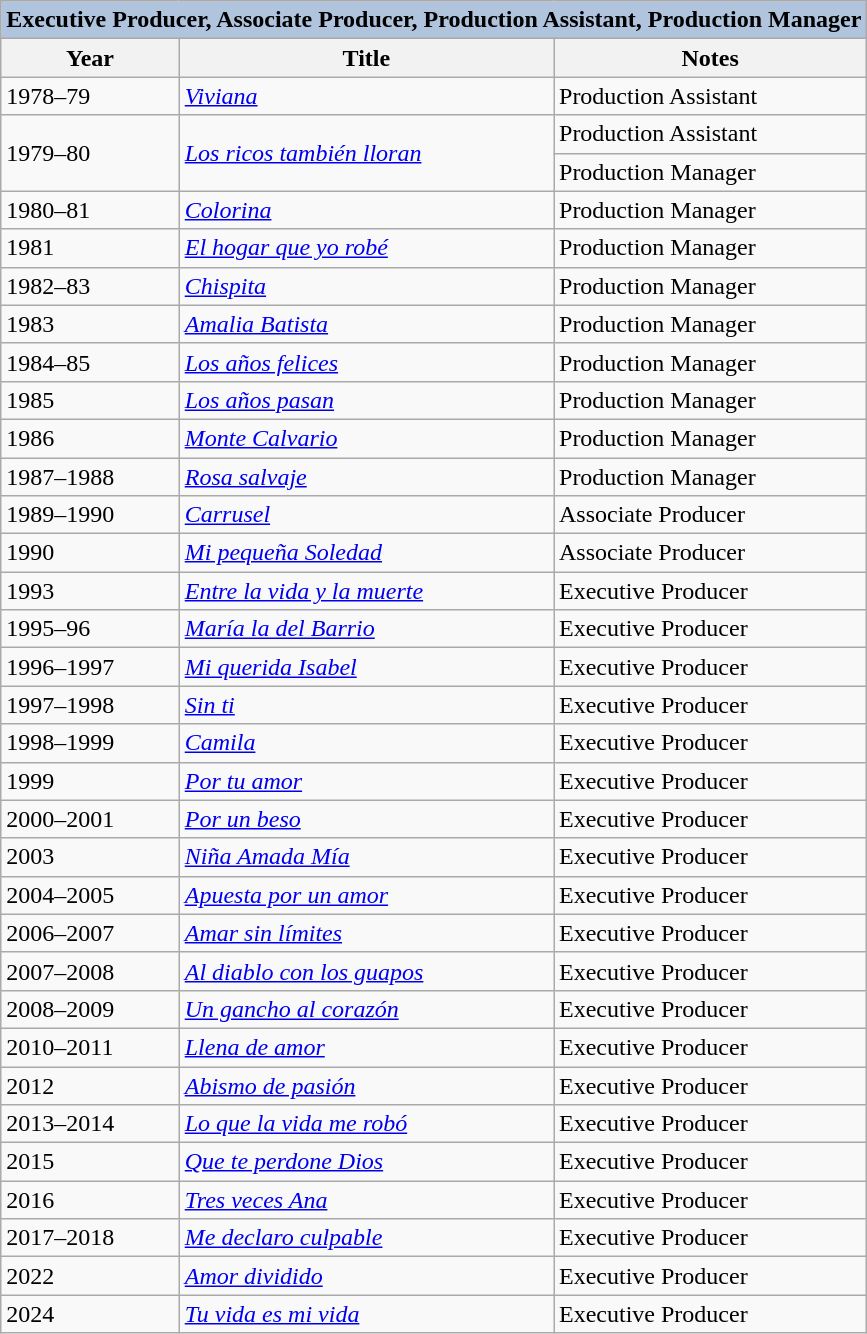<table class="wikitable">
<tr>
<th colspan="5" style="background:LightSteelBlue;">Executive Producer, Associate Producer, Production Assistant, Production Manager</th>
</tr>
<tr>
<th>Year</th>
<th>Title</th>
<th>Notes</th>
</tr>
<tr>
<td>1978–79</td>
<td><em><a href='#'>Viviana</a></em></td>
<td>Production Assistant</td>
</tr>
<tr>
<td rowspan=2>1979–80</td>
<td rowspan=2><em><a href='#'>Los ricos también lloran</a></em></td>
<td>Production Assistant</td>
</tr>
<tr>
<td>Production Manager</td>
</tr>
<tr>
<td>1980–81</td>
<td><em><a href='#'>Colorina</a></em></td>
<td>Production Manager</td>
</tr>
<tr>
<td>1981</td>
<td><em><a href='#'>El hogar que yo robé</a></em></td>
<td>Production Manager</td>
</tr>
<tr>
<td>1982–83</td>
<td><em><a href='#'>Chispita</a></em></td>
<td>Production Manager</td>
</tr>
<tr>
<td>1983</td>
<td><em><a href='#'>Amalia Batista</a></em></td>
<td>Production Manager</td>
</tr>
<tr>
<td>1984–85</td>
<td><em><a href='#'>Los años felices</a></em></td>
<td>Production Manager</td>
</tr>
<tr>
<td>1985</td>
<td><em><a href='#'>Los años pasan</a></em></td>
<td>Production Manager</td>
</tr>
<tr>
<td>1986</td>
<td><em><a href='#'>Monte Calvario</a></em></td>
<td>Production Manager</td>
</tr>
<tr>
<td>1987–1988</td>
<td><em><a href='#'>Rosa salvaje</a></em></td>
<td>Production Manager</td>
</tr>
<tr>
<td>1989–1990</td>
<td><em><a href='#'>Carrusel</a></em></td>
<td>Associate Producer</td>
</tr>
<tr>
<td>1990</td>
<td><em><a href='#'>Mi pequeña Soledad</a></em></td>
<td>Associate Producer</td>
</tr>
<tr>
<td>1993</td>
<td><em><a href='#'>Entre la vida y la muerte</a></em></td>
<td>Executive Producer</td>
</tr>
<tr>
<td>1995–96</td>
<td><em><a href='#'>María la del Barrio</a></em></td>
<td>Executive Producer</td>
</tr>
<tr>
<td>1996–1997</td>
<td><em><a href='#'>Mi querida Isabel</a></em></td>
<td>Executive Producer</td>
</tr>
<tr>
<td>1997–1998</td>
<td><em><a href='#'>Sin ti</a></em></td>
<td>Executive Producer</td>
</tr>
<tr>
<td>1998–1999</td>
<td><em><a href='#'>Camila</a></em></td>
<td>Executive Producer</td>
</tr>
<tr>
<td>1999</td>
<td><em><a href='#'>Por tu amor</a></em></td>
<td>Executive Producer</td>
</tr>
<tr>
<td>2000–2001</td>
<td><em><a href='#'>Por un beso</a></em></td>
<td>Executive Producer</td>
</tr>
<tr>
<td>2003</td>
<td><em><a href='#'>Niña Amada Mía</a></em></td>
<td>Executive Producer</td>
</tr>
<tr>
<td>2004–2005</td>
<td><em><a href='#'>Apuesta por un amor</a></em></td>
<td>Executive Producer</td>
</tr>
<tr>
<td>2006–2007</td>
<td><em><a href='#'>Amar sin límites</a></em></td>
<td>Executive Producer</td>
</tr>
<tr>
<td>2007–2008</td>
<td><em><a href='#'>Al diablo con los guapos</a></em></td>
<td>Executive Producer</td>
</tr>
<tr>
<td>2008–2009</td>
<td><em><a href='#'>Un gancho al corazón</a></em></td>
<td>Executive Producer</td>
</tr>
<tr>
<td>2010–2011</td>
<td><em><a href='#'>Llena de amor</a></em></td>
<td>Executive Producer</td>
</tr>
<tr>
<td>2012</td>
<td><em><a href='#'>Abismo de pasión</a></em></td>
<td>Executive Producer</td>
</tr>
<tr>
<td>2013–2014</td>
<td><em><a href='#'>Lo que la vida me robó</a></em></td>
<td>Executive Producer</td>
</tr>
<tr>
<td>2015</td>
<td><em><a href='#'>Que te perdone Dios</a></em></td>
<td>Executive Producer</td>
</tr>
<tr>
<td>2016</td>
<td><em><a href='#'>Tres veces Ana</a></em></td>
<td>Executive Producer</td>
</tr>
<tr>
<td>2017–2018</td>
<td><em><a href='#'>Me declaro culpable</a></em></td>
<td>Executive Producer</td>
</tr>
<tr>
<td>2022</td>
<td><em><a href='#'>Amor dividido</a></em></td>
<td>Executive Producer</td>
</tr>
<tr>
<td>2024</td>
<td><em><a href='#'>Tu vida es mi vida</a></em></td>
<td>Executive Producer</td>
</tr>
</table>
